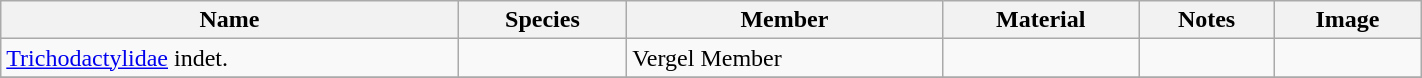<table class="wikitable" align="center" width="75%">
<tr>
<th>Name</th>
<th>Species</th>
<th>Member</th>
<th>Material</th>
<th>Notes</th>
<th>Image</th>
</tr>
<tr>
<td><a href='#'>Trichodactylidae</a> indet.</td>
<td></td>
<td>Vergel Member</td>
<td></td>
<td></td>
<td></td>
</tr>
<tr>
</tr>
</table>
